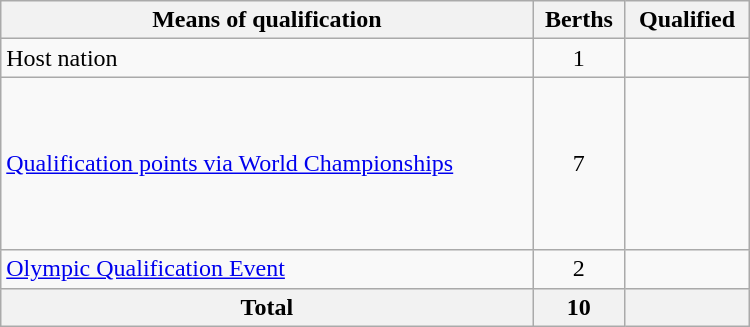<table class="wikitable" style="width:500px;">
<tr>
<th>Means of qualification</th>
<th>Berths</th>
<th>Qualified</th>
</tr>
<tr>
<td>Host nation</td>
<td align=center>1</td>
<td></td>
</tr>
<tr>
<td><a href='#'>Qualification points via World Championships</a></td>
<td align=center>7</td>
<td><br><br><br><br><br><br></td>
</tr>
<tr>
<td><a href='#'>Olympic Qualification Event</a></td>
<td align=center>2</td>
<td><br></td>
</tr>
<tr>
<th>Total</th>
<th>10</th>
<th></th>
</tr>
</table>
